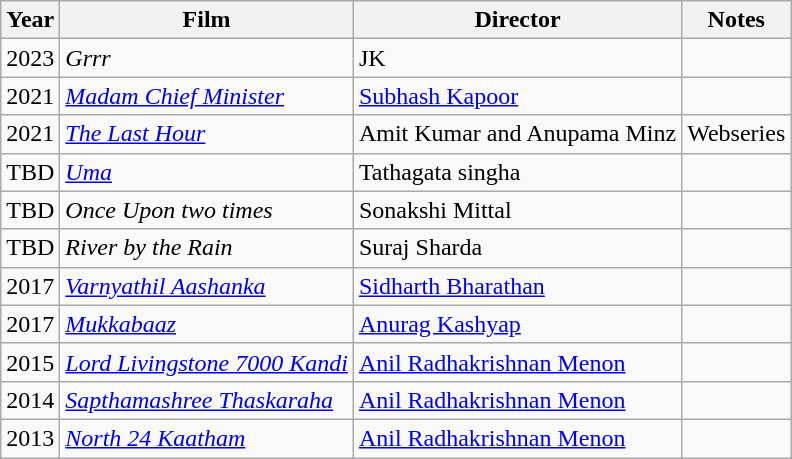<table class="wikitable">
<tr>
<th>Year</th>
<th>Film</th>
<th>Director</th>
<th>Notes</th>
</tr>
<tr>
<td>2023</td>
<td><em>Grrr</em></td>
<td>JK </td>
<td></td>
</tr>
<tr>
<td>2021</td>
<td><em><a href='#'>Madam Chief Minister </a></em></td>
<td><a href='#'>Subhash Kapoor</a></td>
<td></td>
</tr>
<tr>
<td>2021</td>
<td><em><a href='#'>The Last Hour</a></em></td>
<td>Amit Kumar and Anupama Minz</td>
<td>Webseries</td>
</tr>
<tr>
<td>TBD</td>
<td><em><a href='#'>Uma</a></em></td>
<td>Tathagata singha</td>
<td></td>
</tr>
<tr>
<td>TBD</td>
<td><em>Once Upon two times </em></td>
<td>Sonakshi Mittal</td>
<td></td>
</tr>
<tr>
<td>TBD</td>
<td><em>River by the Rain</em></td>
<td>Suraj Sharda</td>
<td></td>
</tr>
<tr>
<td>2017</td>
<td><em><a href='#'>Varnyathil Aashanka</a> </em></td>
<td><a href='#'>Sidharth Bharathan</a></td>
<td></td>
</tr>
<tr>
<td>2017</td>
<td><em><a href='#'>Mukkabaaz </a></em></td>
<td><a href='#'>Anurag Kashyap</a></td>
<td></td>
</tr>
<tr>
<td>2015</td>
<td><em><a href='#'>Lord Livingstone 7000 Kandi</a></em></td>
<td><a href='#'>Anil Radhakrishnan Menon</a></td>
<td></td>
</tr>
<tr>
<td>2014</td>
<td><em><a href='#'>Sapthamashree Thaskaraha </a></em></td>
<td><a href='#'>Anil Radhakrishnan Menon</a></td>
<td></td>
</tr>
<tr>
<td>2013</td>
<td><em><a href='#'>North 24 Kaatham </a></em></td>
<td><a href='#'>Anil Radhakrishnan Menon</a></td>
<td></td>
</tr>
</table>
